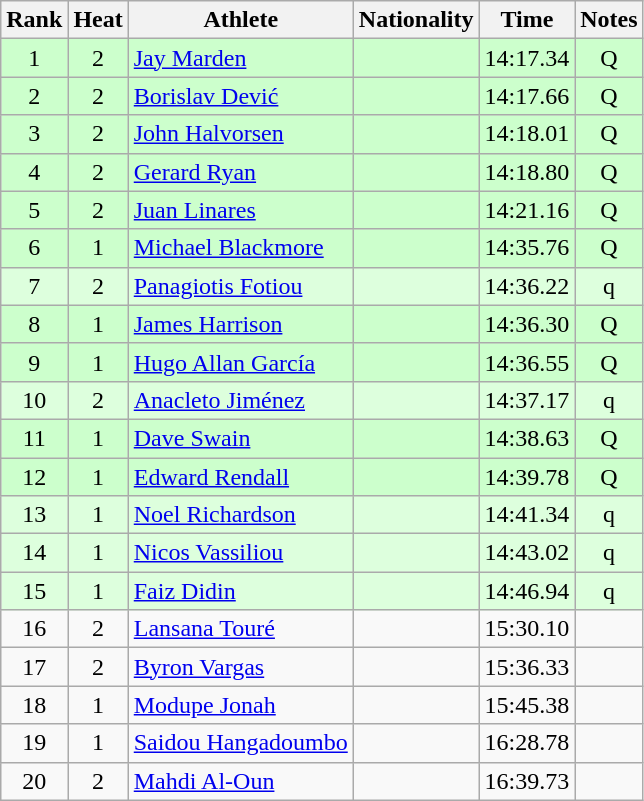<table class="wikitable sortable" style="text-align:center">
<tr>
<th>Rank</th>
<th>Heat</th>
<th>Athlete</th>
<th>Nationality</th>
<th>Time</th>
<th>Notes</th>
</tr>
<tr bgcolor=ccffcc>
<td>1</td>
<td>2</td>
<td align=left><a href='#'>Jay Marden</a></td>
<td align=left></td>
<td>14:17.34</td>
<td>Q</td>
</tr>
<tr bgcolor=ccffcc>
<td>2</td>
<td>2</td>
<td align=left><a href='#'>Borislav Dević</a></td>
<td align=left></td>
<td>14:17.66</td>
<td>Q</td>
</tr>
<tr bgcolor=ccffcc>
<td>3</td>
<td>2</td>
<td align=left><a href='#'>John Halvorsen</a></td>
<td align=left></td>
<td>14:18.01</td>
<td>Q</td>
</tr>
<tr bgcolor=ccffcc>
<td>4</td>
<td>2</td>
<td align=left><a href='#'>Gerard Ryan</a></td>
<td align=left></td>
<td>14:18.80</td>
<td>Q</td>
</tr>
<tr bgcolor=ccffcc>
<td>5</td>
<td>2</td>
<td align=left><a href='#'>Juan Linares</a></td>
<td align=left></td>
<td>14:21.16</td>
<td>Q</td>
</tr>
<tr bgcolor=ccffcc>
<td>6</td>
<td>1</td>
<td align=left><a href='#'>Michael Blackmore</a></td>
<td align=left></td>
<td>14:35.76</td>
<td>Q</td>
</tr>
<tr bgcolor=ddffdd>
<td>7</td>
<td>2</td>
<td align=left><a href='#'>Panagiotis Fotiou</a></td>
<td align=left></td>
<td>14:36.22</td>
<td>q</td>
</tr>
<tr bgcolor=ccffcc>
<td>8</td>
<td>1</td>
<td align=left><a href='#'>James Harrison</a></td>
<td align=left></td>
<td>14:36.30</td>
<td>Q</td>
</tr>
<tr bgcolor=ccffcc>
<td>9</td>
<td>1</td>
<td align=left><a href='#'>Hugo Allan García</a></td>
<td align=left></td>
<td>14:36.55</td>
<td>Q</td>
</tr>
<tr bgcolor=ddffdd>
<td>10</td>
<td>2</td>
<td align=left><a href='#'>Anacleto Jiménez</a></td>
<td align=left></td>
<td>14:37.17</td>
<td>q</td>
</tr>
<tr bgcolor=ccffcc>
<td>11</td>
<td>1</td>
<td align=left><a href='#'>Dave Swain</a></td>
<td align=left></td>
<td>14:38.63</td>
<td>Q</td>
</tr>
<tr bgcolor=ccffcc>
<td>12</td>
<td>1</td>
<td align=left><a href='#'>Edward Rendall</a></td>
<td align=left></td>
<td>14:39.78</td>
<td>Q</td>
</tr>
<tr bgcolor=ddffdd>
<td>13</td>
<td>1</td>
<td align=left><a href='#'>Noel Richardson</a></td>
<td align=left></td>
<td>14:41.34</td>
<td>q</td>
</tr>
<tr bgcolor=ddffdd>
<td>14</td>
<td>1</td>
<td align=left><a href='#'>Nicos Vassiliou</a></td>
<td align=left></td>
<td>14:43.02</td>
<td>q</td>
</tr>
<tr bgcolor=ddffdd>
<td>15</td>
<td>1</td>
<td align=left><a href='#'>Faiz Didin</a></td>
<td align=left></td>
<td>14:46.94</td>
<td>q</td>
</tr>
<tr>
<td>16</td>
<td>2</td>
<td align=left><a href='#'>Lansana Touré</a></td>
<td align=left></td>
<td>15:30.10</td>
<td></td>
</tr>
<tr>
<td>17</td>
<td>2</td>
<td align=left><a href='#'>Byron Vargas</a></td>
<td align=left></td>
<td>15:36.33</td>
<td></td>
</tr>
<tr>
<td>18</td>
<td>1</td>
<td align=left><a href='#'>Modupe Jonah</a></td>
<td align=left></td>
<td>15:45.38</td>
<td></td>
</tr>
<tr>
<td>19</td>
<td>1</td>
<td align=left><a href='#'>Saidou Hangadoumbo</a></td>
<td align=left></td>
<td>16:28.78</td>
<td></td>
</tr>
<tr>
<td>20</td>
<td>2</td>
<td align=left><a href='#'>Mahdi Al-Oun</a></td>
<td align=left></td>
<td>16:39.73</td>
<td></td>
</tr>
</table>
